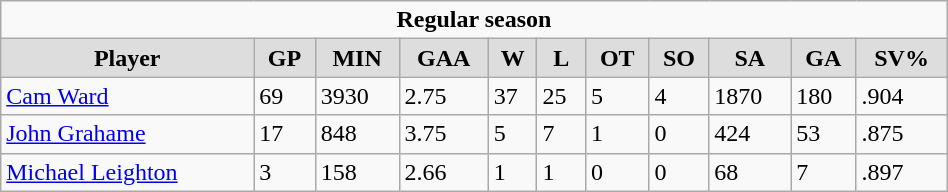<table class="wikitable" width="50%">
<tr>
<td colspan="11" align="center"><strong>Regular season</strong></td>
</tr>
<tr align="center"  bgcolor="#dddddd">
<td><strong>Player</strong></td>
<td><strong>GP</strong></td>
<td><strong>MIN</strong></td>
<td><strong>GAA</strong></td>
<td><strong>W</strong></td>
<td><strong>L</strong></td>
<td><strong>OT</strong></td>
<td><strong>SO</strong></td>
<td><strong>SA</strong></td>
<td><strong>GA</strong></td>
<td><strong>SV%</strong></td>
</tr>
<tr>
<td><a href='#'>Cam Ward</a></td>
<td>69</td>
<td>3930</td>
<td>2.75</td>
<td>37</td>
<td>25</td>
<td>5</td>
<td>4</td>
<td>1870</td>
<td>180</td>
<td>.904</td>
</tr>
<tr>
<td><a href='#'>John Grahame</a></td>
<td>17</td>
<td>848</td>
<td>3.75</td>
<td>5</td>
<td>7</td>
<td>1</td>
<td>0</td>
<td>424</td>
<td>53</td>
<td>.875</td>
</tr>
<tr>
<td><a href='#'>Michael Leighton</a></td>
<td>3</td>
<td>158</td>
<td>2.66</td>
<td>1</td>
<td>1</td>
<td>0</td>
<td>0</td>
<td>68</td>
<td>7</td>
<td>.897</td>
</tr>
</table>
